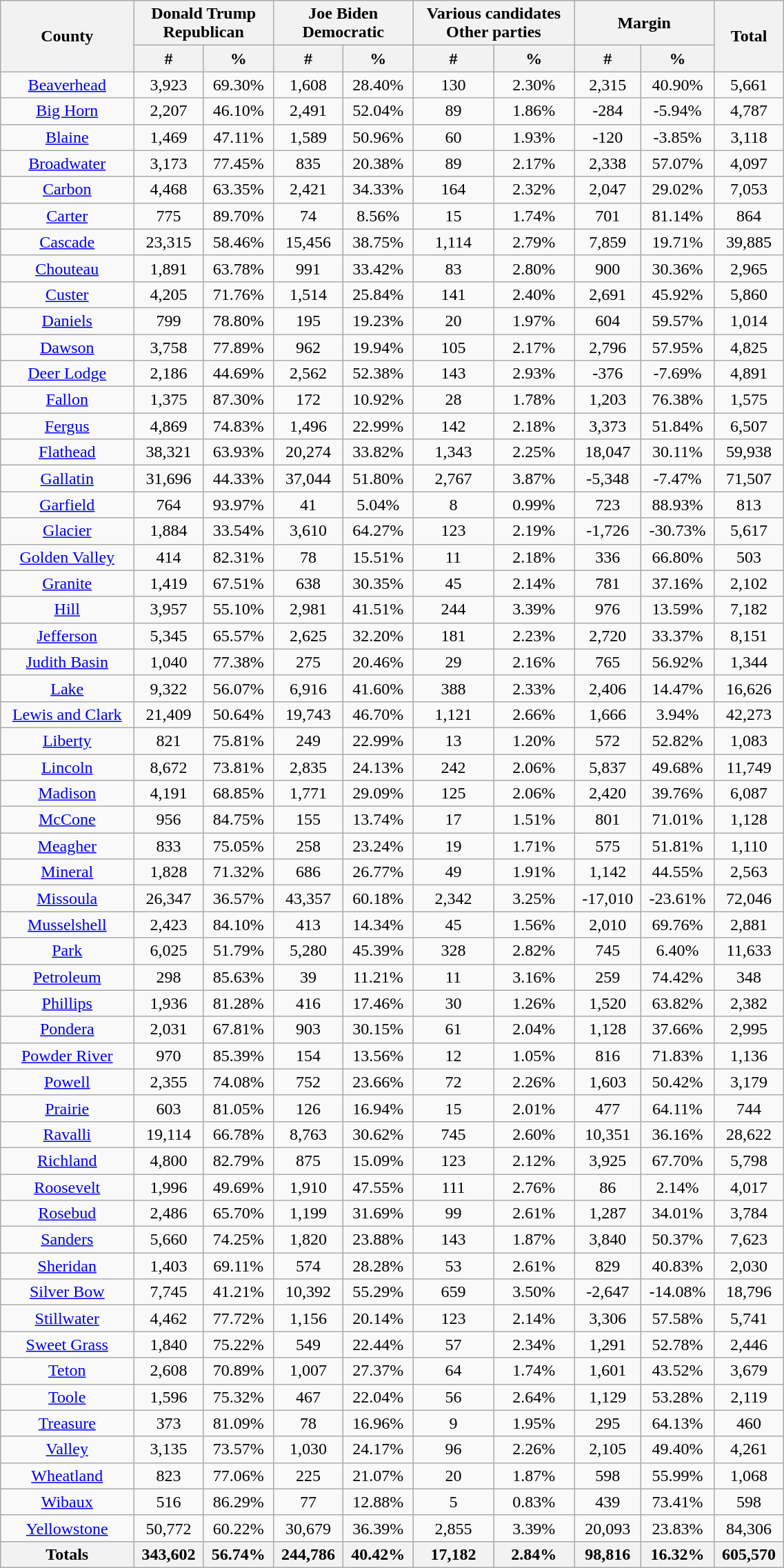<table width="60%" class="wikitable sortable">
<tr>
<th rowspan="2">County</th>
<th colspan="2">Donald Trump<br>Republican</th>
<th colspan="2">Joe Biden<br>Democratic</th>
<th colspan="2">Various candidates<br>Other parties</th>
<th colspan="2">Margin</th>
<th rowspan="2">Total</th>
</tr>
<tr>
<th style="text-align:center;" data-sort-type="number">#</th>
<th style="text-align:center;" data-sort-type="number">%</th>
<th style="text-align:center;" data-sort-type="number">#</th>
<th style="text-align:center;" data-sort-type="number">%</th>
<th style="text-align:center;" data-sort-type="number">#</th>
<th style="text-align:center;" data-sort-type="number">%</th>
<th style="text-align:center;" data-sort-type="number">#</th>
<th style="text-align:center;" data-sort-type="number">%</th>
</tr>
<tr style="text-align:center;">
<td><a href='#'>Beaverhead</a></td>
<td>3,923</td>
<td>69.30%</td>
<td>1,608</td>
<td>28.40%</td>
<td>130</td>
<td>2.30%</td>
<td>2,315</td>
<td>40.90%</td>
<td>5,661</td>
</tr>
<tr style="text-align:center;">
<td><a href='#'>Big Horn</a></td>
<td>2,207</td>
<td>46.10%</td>
<td>2,491</td>
<td>52.04%</td>
<td>89</td>
<td>1.86%</td>
<td>-284</td>
<td>-5.94%</td>
<td>4,787</td>
</tr>
<tr style="text-align:center;">
<td><a href='#'>Blaine</a></td>
<td>1,469</td>
<td>47.11%</td>
<td>1,589</td>
<td>50.96%</td>
<td>60</td>
<td>1.93%</td>
<td>-120</td>
<td>-3.85%</td>
<td>3,118</td>
</tr>
<tr style="text-align:center;">
<td><a href='#'>Broadwater</a></td>
<td>3,173</td>
<td>77.45%</td>
<td>835</td>
<td>20.38%</td>
<td>89</td>
<td>2.17%</td>
<td>2,338</td>
<td>57.07%</td>
<td>4,097</td>
</tr>
<tr style="text-align:center;">
<td><a href='#'>Carbon</a></td>
<td>4,468</td>
<td>63.35%</td>
<td>2,421</td>
<td>34.33%</td>
<td>164</td>
<td>2.32%</td>
<td>2,047</td>
<td>29.02%</td>
<td>7,053</td>
</tr>
<tr style="text-align:center;">
<td><a href='#'>Carter</a></td>
<td>775</td>
<td>89.70%</td>
<td>74</td>
<td>8.56%</td>
<td>15</td>
<td>1.74%</td>
<td>701</td>
<td>81.14%</td>
<td>864</td>
</tr>
<tr style="text-align:center;">
<td><a href='#'>Cascade</a></td>
<td>23,315</td>
<td>58.46%</td>
<td>15,456</td>
<td>38.75%</td>
<td>1,114</td>
<td>2.79%</td>
<td>7,859</td>
<td>19.71%</td>
<td>39,885</td>
</tr>
<tr style="text-align:center;">
<td><a href='#'>Chouteau</a></td>
<td>1,891</td>
<td>63.78%</td>
<td>991</td>
<td>33.42%</td>
<td>83</td>
<td>2.80%</td>
<td>900</td>
<td>30.36%</td>
<td>2,965</td>
</tr>
<tr style="text-align:center;">
<td><a href='#'>Custer</a></td>
<td>4,205</td>
<td>71.76%</td>
<td>1,514</td>
<td>25.84%</td>
<td>141</td>
<td>2.40%</td>
<td>2,691</td>
<td>45.92%</td>
<td>5,860</td>
</tr>
<tr style="text-align:center;">
<td><a href='#'>Daniels</a></td>
<td>799</td>
<td>78.80%</td>
<td>195</td>
<td>19.23%</td>
<td>20</td>
<td>1.97%</td>
<td>604</td>
<td>59.57%</td>
<td>1,014</td>
</tr>
<tr style="text-align:center;">
<td><a href='#'>Dawson</a></td>
<td>3,758</td>
<td>77.89%</td>
<td>962</td>
<td>19.94%</td>
<td>105</td>
<td>2.17%</td>
<td>2,796</td>
<td>57.95%</td>
<td>4,825</td>
</tr>
<tr style="text-align:center;">
<td><a href='#'>Deer Lodge</a></td>
<td>2,186</td>
<td>44.69%</td>
<td>2,562</td>
<td>52.38%</td>
<td>143</td>
<td>2.93%</td>
<td>-376</td>
<td>-7.69%</td>
<td>4,891</td>
</tr>
<tr style="text-align:center;">
<td><a href='#'>Fallon</a></td>
<td>1,375</td>
<td>87.30%</td>
<td>172</td>
<td>10.92%</td>
<td>28</td>
<td>1.78%</td>
<td>1,203</td>
<td>76.38%</td>
<td>1,575</td>
</tr>
<tr style="text-align:center;">
<td><a href='#'>Fergus</a></td>
<td>4,869</td>
<td>74.83%</td>
<td>1,496</td>
<td>22.99%</td>
<td>142</td>
<td>2.18%</td>
<td>3,373</td>
<td>51.84%</td>
<td>6,507</td>
</tr>
<tr style="text-align:center;">
<td><a href='#'>Flathead</a></td>
<td>38,321</td>
<td>63.93%</td>
<td>20,274</td>
<td>33.82%</td>
<td>1,343</td>
<td>2.25%</td>
<td>18,047</td>
<td>30.11%</td>
<td>59,938</td>
</tr>
<tr style="text-align:center;">
<td><a href='#'>Gallatin</a></td>
<td>31,696</td>
<td>44.33%</td>
<td>37,044</td>
<td>51.80%</td>
<td>2,767</td>
<td>3.87%</td>
<td>-5,348</td>
<td>-7.47%</td>
<td>71,507</td>
</tr>
<tr style="text-align:center;">
<td><a href='#'>Garfield</a></td>
<td>764</td>
<td>93.97%</td>
<td>41</td>
<td>5.04%</td>
<td>8</td>
<td>0.99%</td>
<td>723</td>
<td>88.93%</td>
<td>813</td>
</tr>
<tr style="text-align:center;">
<td><a href='#'>Glacier</a></td>
<td>1,884</td>
<td>33.54%</td>
<td>3,610</td>
<td>64.27%</td>
<td>123</td>
<td>2.19%</td>
<td>-1,726</td>
<td>-30.73%</td>
<td>5,617</td>
</tr>
<tr style="text-align:center;">
<td><a href='#'>Golden Valley</a></td>
<td>414</td>
<td>82.31%</td>
<td>78</td>
<td>15.51%</td>
<td>11</td>
<td>2.18%</td>
<td>336</td>
<td>66.80%</td>
<td>503</td>
</tr>
<tr style="text-align:center;">
<td><a href='#'>Granite</a></td>
<td>1,419</td>
<td>67.51%</td>
<td>638</td>
<td>30.35%</td>
<td>45</td>
<td>2.14%</td>
<td>781</td>
<td>37.16%</td>
<td>2,102</td>
</tr>
<tr style="text-align:center;">
<td><a href='#'>Hill</a></td>
<td>3,957</td>
<td>55.10%</td>
<td>2,981</td>
<td>41.51%</td>
<td>244</td>
<td>3.39%</td>
<td>976</td>
<td>13.59%</td>
<td>7,182</td>
</tr>
<tr style="text-align:center;">
<td><a href='#'>Jefferson</a></td>
<td>5,345</td>
<td>65.57%</td>
<td>2,625</td>
<td>32.20%</td>
<td>181</td>
<td>2.23%</td>
<td>2,720</td>
<td>33.37%</td>
<td>8,151</td>
</tr>
<tr style="text-align:center;">
<td><a href='#'>Judith Basin</a></td>
<td>1,040</td>
<td>77.38%</td>
<td>275</td>
<td>20.46%</td>
<td>29</td>
<td>2.16%</td>
<td>765</td>
<td>56.92%</td>
<td>1,344</td>
</tr>
<tr style="text-align:center;">
<td><a href='#'>Lake</a></td>
<td>9,322</td>
<td>56.07%</td>
<td>6,916</td>
<td>41.60%</td>
<td>388</td>
<td>2.33%</td>
<td>2,406</td>
<td>14.47%</td>
<td>16,626</td>
</tr>
<tr style="text-align:center;">
<td><a href='#'>Lewis and Clark</a></td>
<td>21,409</td>
<td>50.64%</td>
<td>19,743</td>
<td>46.70%</td>
<td>1,121</td>
<td>2.66%</td>
<td>1,666</td>
<td>3.94%</td>
<td>42,273</td>
</tr>
<tr style="text-align:center;">
<td><a href='#'>Liberty</a></td>
<td>821</td>
<td>75.81%</td>
<td>249</td>
<td>22.99%</td>
<td>13</td>
<td>1.20%</td>
<td>572</td>
<td>52.82%</td>
<td>1,083</td>
</tr>
<tr style="text-align:center;">
<td><a href='#'>Lincoln</a></td>
<td>8,672</td>
<td>73.81%</td>
<td>2,835</td>
<td>24.13%</td>
<td>242</td>
<td>2.06%</td>
<td>5,837</td>
<td>49.68%</td>
<td>11,749</td>
</tr>
<tr style="text-align:center;">
<td><a href='#'>Madison</a></td>
<td>4,191</td>
<td>68.85%</td>
<td>1,771</td>
<td>29.09%</td>
<td>125</td>
<td>2.06%</td>
<td>2,420</td>
<td>39.76%</td>
<td>6,087</td>
</tr>
<tr style="text-align:center;">
<td><a href='#'>McCone</a></td>
<td>956</td>
<td>84.75%</td>
<td>155</td>
<td>13.74%</td>
<td>17</td>
<td>1.51%</td>
<td>801</td>
<td>71.01%</td>
<td>1,128</td>
</tr>
<tr style="text-align:center;">
<td><a href='#'>Meagher</a></td>
<td>833</td>
<td>75.05%</td>
<td>258</td>
<td>23.24%</td>
<td>19</td>
<td>1.71%</td>
<td>575</td>
<td>51.81%</td>
<td>1,110</td>
</tr>
<tr style="text-align:center;">
<td><a href='#'>Mineral</a></td>
<td>1,828</td>
<td>71.32%</td>
<td>686</td>
<td>26.77%</td>
<td>49</td>
<td>1.91%</td>
<td>1,142</td>
<td>44.55%</td>
<td>2,563</td>
</tr>
<tr style="text-align:center;">
<td><a href='#'>Missoula</a></td>
<td>26,347</td>
<td>36.57%</td>
<td>43,357</td>
<td>60.18%</td>
<td>2,342</td>
<td>3.25%</td>
<td>-17,010</td>
<td>-23.61%</td>
<td>72,046</td>
</tr>
<tr style="text-align:center;">
<td><a href='#'>Musselshell</a></td>
<td>2,423</td>
<td>84.10%</td>
<td>413</td>
<td>14.34%</td>
<td>45</td>
<td>1.56%</td>
<td>2,010</td>
<td>69.76%</td>
<td>2,881</td>
</tr>
<tr style="text-align:center;">
<td><a href='#'>Park</a></td>
<td>6,025</td>
<td>51.79%</td>
<td>5,280</td>
<td>45.39%</td>
<td>328</td>
<td>2.82%</td>
<td>745</td>
<td>6.40%</td>
<td>11,633</td>
</tr>
<tr style="text-align:center;">
<td><a href='#'>Petroleum</a></td>
<td>298</td>
<td>85.63%</td>
<td>39</td>
<td>11.21%</td>
<td>11</td>
<td>3.16%</td>
<td>259</td>
<td>74.42%</td>
<td>348</td>
</tr>
<tr style="text-align:center;">
<td><a href='#'>Phillips</a></td>
<td>1,936</td>
<td>81.28%</td>
<td>416</td>
<td>17.46%</td>
<td>30</td>
<td>1.26%</td>
<td>1,520</td>
<td>63.82%</td>
<td>2,382</td>
</tr>
<tr style="text-align:center;">
<td><a href='#'>Pondera</a></td>
<td>2,031</td>
<td>67.81%</td>
<td>903</td>
<td>30.15%</td>
<td>61</td>
<td>2.04%</td>
<td>1,128</td>
<td>37.66%</td>
<td>2,995</td>
</tr>
<tr style="text-align:center;">
<td><a href='#'>Powder River</a></td>
<td>970</td>
<td>85.39%</td>
<td>154</td>
<td>13.56%</td>
<td>12</td>
<td>1.05%</td>
<td>816</td>
<td>71.83%</td>
<td>1,136</td>
</tr>
<tr style="text-align:center;">
<td><a href='#'>Powell</a></td>
<td>2,355</td>
<td>74.08%</td>
<td>752</td>
<td>23.66%</td>
<td>72</td>
<td>2.26%</td>
<td>1,603</td>
<td>50.42%</td>
<td>3,179</td>
</tr>
<tr style="text-align:center;">
<td><a href='#'>Prairie</a></td>
<td>603</td>
<td>81.05%</td>
<td>126</td>
<td>16.94%</td>
<td>15</td>
<td>2.01%</td>
<td>477</td>
<td>64.11%</td>
<td>744</td>
</tr>
<tr style="text-align:center;">
<td><a href='#'>Ravalli</a></td>
<td>19,114</td>
<td>66.78%</td>
<td>8,763</td>
<td>30.62%</td>
<td>745</td>
<td>2.60%</td>
<td>10,351</td>
<td>36.16%</td>
<td>28,622</td>
</tr>
<tr style="text-align:center;">
<td><a href='#'>Richland</a></td>
<td>4,800</td>
<td>82.79%</td>
<td>875</td>
<td>15.09%</td>
<td>123</td>
<td>2.12%</td>
<td>3,925</td>
<td>67.70%</td>
<td>5,798</td>
</tr>
<tr style="text-align:center;">
<td><a href='#'>Roosevelt</a></td>
<td>1,996</td>
<td>49.69%</td>
<td>1,910</td>
<td>47.55%</td>
<td>111</td>
<td>2.76%</td>
<td>86</td>
<td>2.14%</td>
<td>4,017</td>
</tr>
<tr style="text-align:center;">
<td><a href='#'>Rosebud</a></td>
<td>2,486</td>
<td>65.70%</td>
<td>1,199</td>
<td>31.69%</td>
<td>99</td>
<td>2.61%</td>
<td>1,287</td>
<td>34.01%</td>
<td>3,784</td>
</tr>
<tr style="text-align:center;">
<td><a href='#'>Sanders</a></td>
<td>5,660</td>
<td>74.25%</td>
<td>1,820</td>
<td>23.88%</td>
<td>143</td>
<td>1.87%</td>
<td>3,840</td>
<td>50.37%</td>
<td>7,623</td>
</tr>
<tr style="text-align:center;">
<td><a href='#'>Sheridan</a></td>
<td>1,403</td>
<td>69.11%</td>
<td>574</td>
<td>28.28%</td>
<td>53</td>
<td>2.61%</td>
<td>829</td>
<td>40.83%</td>
<td>2,030</td>
</tr>
<tr style="text-align:center;">
<td><a href='#'>Silver Bow</a></td>
<td>7,745</td>
<td>41.21%</td>
<td>10,392</td>
<td>55.29%</td>
<td>659</td>
<td>3.50%</td>
<td>-2,647</td>
<td>-14.08%</td>
<td>18,796</td>
</tr>
<tr style="text-align:center;">
<td><a href='#'>Stillwater</a></td>
<td>4,462</td>
<td>77.72%</td>
<td>1,156</td>
<td>20.14%</td>
<td>123</td>
<td>2.14%</td>
<td>3,306</td>
<td>57.58%</td>
<td>5,741</td>
</tr>
<tr style="text-align:center;">
<td><a href='#'>Sweet Grass</a></td>
<td>1,840</td>
<td>75.22%</td>
<td>549</td>
<td>22.44%</td>
<td>57</td>
<td>2.34%</td>
<td>1,291</td>
<td>52.78%</td>
<td>2,446</td>
</tr>
<tr style="text-align:center;">
<td><a href='#'>Teton</a></td>
<td>2,608</td>
<td>70.89%</td>
<td>1,007</td>
<td>27.37%</td>
<td>64</td>
<td>1.74%</td>
<td>1,601</td>
<td>43.52%</td>
<td>3,679</td>
</tr>
<tr style="text-align:center;">
<td><a href='#'>Toole</a></td>
<td>1,596</td>
<td>75.32%</td>
<td>467</td>
<td>22.04%</td>
<td>56</td>
<td>2.64%</td>
<td>1,129</td>
<td>53.28%</td>
<td>2,119</td>
</tr>
<tr style="text-align:center;">
<td><a href='#'>Treasure</a></td>
<td>373</td>
<td>81.09%</td>
<td>78</td>
<td>16.96%</td>
<td>9</td>
<td>1.95%</td>
<td>295</td>
<td>64.13%</td>
<td>460</td>
</tr>
<tr style="text-align:center;">
<td><a href='#'>Valley</a></td>
<td>3,135</td>
<td>73.57%</td>
<td>1,030</td>
<td>24.17%</td>
<td>96</td>
<td>2.26%</td>
<td>2,105</td>
<td>49.40%</td>
<td>4,261</td>
</tr>
<tr style="text-align:center;">
<td><a href='#'>Wheatland</a></td>
<td>823</td>
<td>77.06%</td>
<td>225</td>
<td>21.07%</td>
<td>20</td>
<td>1.87%</td>
<td>598</td>
<td>55.99%</td>
<td>1,068</td>
</tr>
<tr style="text-align:center;">
<td><a href='#'>Wibaux</a></td>
<td>516</td>
<td>86.29%</td>
<td>77</td>
<td>12.88%</td>
<td>5</td>
<td>0.83%</td>
<td>439</td>
<td>73.41%</td>
<td>598</td>
</tr>
<tr style="text-align:center;">
<td><a href='#'>Yellowstone</a></td>
<td>50,772</td>
<td>60.22%</td>
<td>30,679</td>
<td>36.39%</td>
<td>2,855</td>
<td>3.39%</td>
<td>20,093</td>
<td>23.83%</td>
<td>84,306</td>
</tr>
<tr>
<th>Totals</th>
<th>343,602</th>
<th>56.74%</th>
<th>244,786</th>
<th>40.42%</th>
<th>17,182</th>
<th>2.84%</th>
<th>98,816</th>
<th>16.32%</th>
<th>605,570</th>
</tr>
</table>
